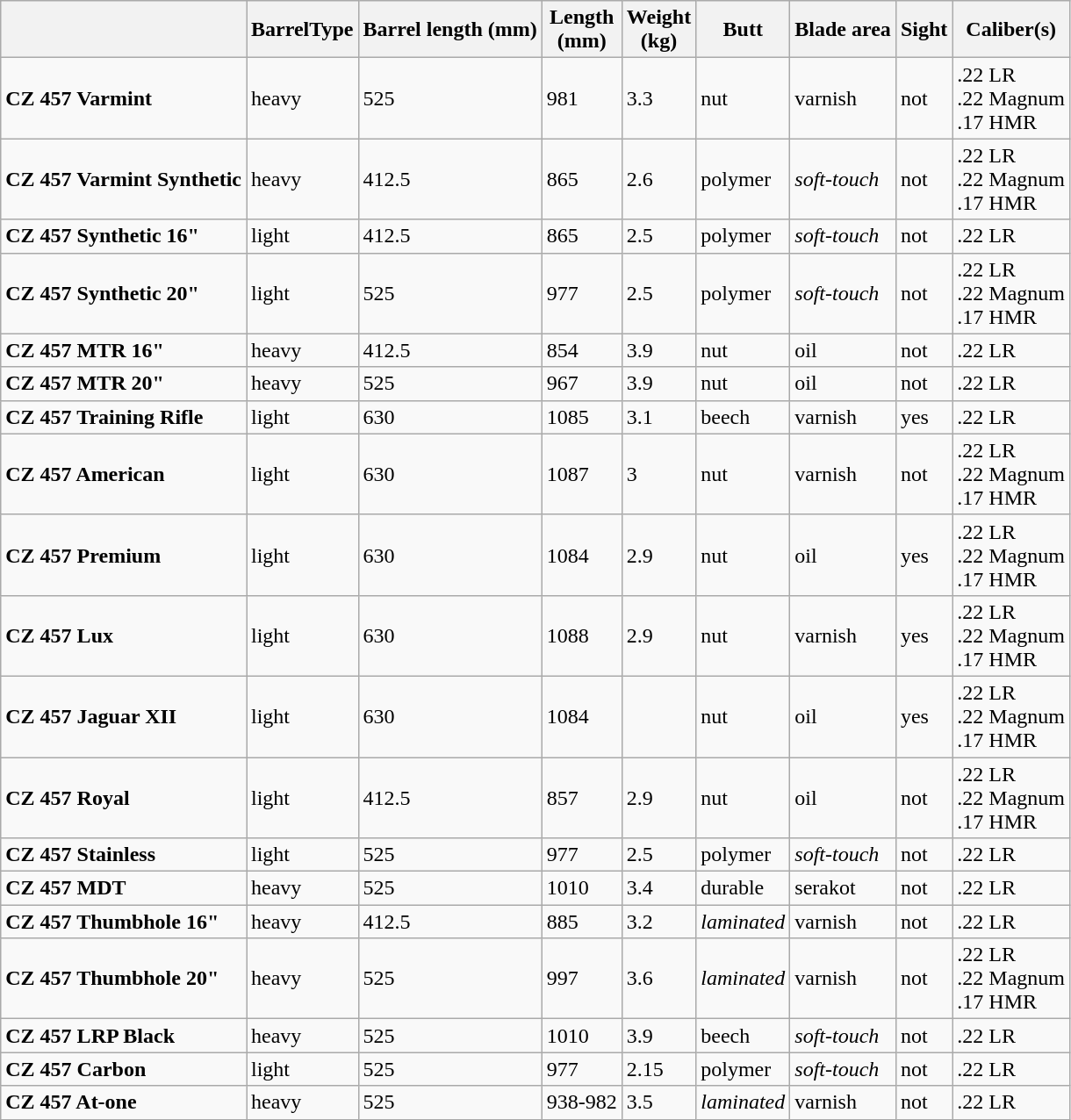<table class="wikitable sortable">
<tr>
<th></th>
<th>BarrelType</th>
<th>Barrel length (mm)</th>
<th>Length<br>(mm)</th>
<th>Weight<br>(kg)</th>
<th>Butt</th>
<th>Blade area</th>
<th>Sight</th>
<th>Caliber(s)</th>
</tr>
<tr>
<td><strong>CZ 457 Varmint</strong></td>
<td>heavy</td>
<td>525</td>
<td>981</td>
<td>3.3</td>
<td>nut</td>
<td>varnish</td>
<td>not</td>
<td>.22 LR<br>.22 Magnum<br>.17 HMR</td>
</tr>
<tr>
<td><strong>CZ 457 Varmint Synthetic</strong></td>
<td>heavy</td>
<td>412.5</td>
<td>865</td>
<td>2.6</td>
<td>polymer</td>
<td><em>soft-touch</em></td>
<td>not</td>
<td>.22 LR<br>.22 Magnum<br>.17 HMR</td>
</tr>
<tr>
<td><strong>CZ 457 Synthetic 16"</strong></td>
<td>light</td>
<td>412.5</td>
<td>865</td>
<td>2.5</td>
<td>polymer</td>
<td><em>soft-touch</em></td>
<td>not</td>
<td>.22 LR</td>
</tr>
<tr>
<td><strong>CZ 457 Synthetic 20"</strong></td>
<td>light</td>
<td>525</td>
<td>977</td>
<td>2.5</td>
<td>polymer</td>
<td><em>soft-touch</em></td>
<td>not</td>
<td>.22 LR<br>.22 Magnum<br>.17 HMR</td>
</tr>
<tr>
<td><strong>CZ 457 MTR 16"</strong></td>
<td>heavy</td>
<td>412.5</td>
<td>854</td>
<td>3.9</td>
<td>nut</td>
<td>oil</td>
<td>not</td>
<td>.22 LR</td>
</tr>
<tr>
<td><strong>CZ 457 MTR 20"</strong></td>
<td>heavy</td>
<td>525</td>
<td>967</td>
<td>3.9</td>
<td>nut</td>
<td>oil</td>
<td>not</td>
<td>.22 LR</td>
</tr>
<tr>
<td><strong>CZ 457 Training Rifle</strong></td>
<td>light</td>
<td>630</td>
<td>1085</td>
<td>3.1</td>
<td>beech</td>
<td>varnish</td>
<td>yes</td>
<td>.22 LR</td>
</tr>
<tr>
<td><strong>CZ 457 American</strong></td>
<td>light</td>
<td>630</td>
<td>1087</td>
<td>3</td>
<td>nut</td>
<td>varnish</td>
<td>not</td>
<td>.22 LR<br>.22 Magnum<br>.17 HMR</td>
</tr>
<tr>
<td><strong>CZ 457 Premium</strong></td>
<td>light</td>
<td>630</td>
<td>1084</td>
<td>2.9</td>
<td>nut</td>
<td>oil</td>
<td>yes</td>
<td>.22 LR<br>.22 Magnum<br>.17 HMR</td>
</tr>
<tr>
<td><strong>CZ 457 Lux</strong></td>
<td>light</td>
<td>630</td>
<td>1088</td>
<td>2.9</td>
<td>nut</td>
<td>varnish</td>
<td>yes</td>
<td>.22 LR<br>.22 Magnum<br>.17 HMR</td>
</tr>
<tr>
<td><strong>CZ 457 Jaguar XII</strong></td>
<td>light</td>
<td>630</td>
<td>1084</td>
<td></td>
<td>nut</td>
<td>oil</td>
<td>yes</td>
<td>.22 LR<br>.22 Magnum<br>.17 HMR</td>
</tr>
<tr>
<td><strong>CZ 457 Royal</strong></td>
<td>light</td>
<td>412.5</td>
<td>857</td>
<td>2.9</td>
<td>nut</td>
<td>oil</td>
<td>not</td>
<td>.22 LR<br>.22 Magnum<br>.17 HMR</td>
</tr>
<tr>
<td><strong>CZ 457 Stainless</strong></td>
<td>light</td>
<td>525</td>
<td>977</td>
<td>2.5</td>
<td>polymer</td>
<td><em>soft-touch</em></td>
<td>not</td>
<td>.22 LR</td>
</tr>
<tr>
<td><strong>CZ 457 MDT</strong></td>
<td>heavy</td>
<td>525</td>
<td>1010</td>
<td>3.4</td>
<td>durable</td>
<td>serakot</td>
<td>not</td>
<td>.22 LR</td>
</tr>
<tr>
<td><strong>CZ 457 Thumbhole 16"</strong></td>
<td>heavy</td>
<td>412.5</td>
<td>885</td>
<td>3.2</td>
<td><em>laminated</em></td>
<td>varnish</td>
<td>not</td>
<td>.22 LR</td>
</tr>
<tr>
<td><strong>CZ 457 Thumbhole 20"</strong></td>
<td>heavy</td>
<td>525</td>
<td>997</td>
<td>3.6</td>
<td><em>laminated</em></td>
<td>varnish</td>
<td>not</td>
<td>.22 LR<br>.22 Magnum<br>.17 HMR</td>
</tr>
<tr>
<td><strong>CZ 457 LRP Black</strong></td>
<td>heavy</td>
<td>525</td>
<td>1010</td>
<td>3.9</td>
<td>beech</td>
<td><em>soft-touch</em></td>
<td>not</td>
<td>.22 LR</td>
</tr>
<tr>
<td><strong>CZ 457 Carbon</strong></td>
<td>light</td>
<td>525</td>
<td>977</td>
<td>2.15</td>
<td>polymer</td>
<td><em>soft-touch</em></td>
<td>not</td>
<td>.22 LR</td>
</tr>
<tr>
<td><strong>CZ 457 At-one</strong></td>
<td>heavy</td>
<td>525</td>
<td>938-982</td>
<td>3.5</td>
<td><em>laminated</em></td>
<td>varnish</td>
<td>not</td>
<td>.22 LR</td>
</tr>
</table>
